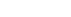<table style="width100%; text-align:center; font-weight:bold;">
<tr style="color:white;">
<td style="background:">58</td>
<td style="background:">17</td>
<td style="background:">2</td>
</tr>
<tr>
<td></td>
<td></td>
<td></td>
<td></td>
</tr>
</table>
